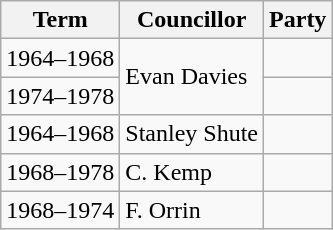<table class="wikitable">
<tr>
<th>Term</th>
<th>Councillor</th>
<th colspan=2>Party</th>
</tr>
<tr>
<td>1964–1968</td>
<td rowspan=2>Evan Davies</td>
<td></td>
</tr>
<tr>
<td>1974–1978</td>
<td></td>
</tr>
<tr>
<td>1964–1968</td>
<td>Stanley Shute</td>
<td></td>
</tr>
<tr>
<td>1968–1978</td>
<td>C. Kemp</td>
<td></td>
</tr>
<tr>
<td>1968–1974</td>
<td>F. Orrin</td>
<td></td>
</tr>
</table>
